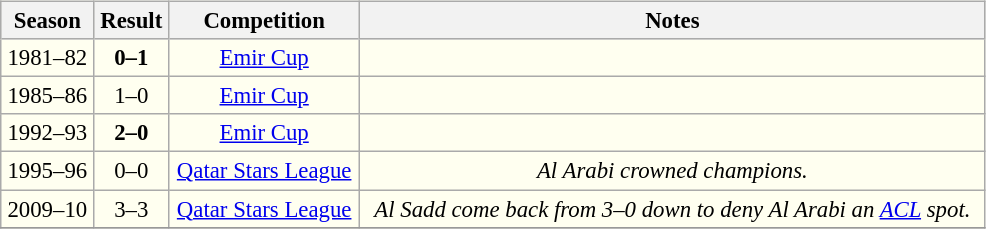<table class="wikitable" align="left" cellpadding="2" cellspacing="0"  style="margin: 1em 0; border: 1px solid #999; background-color:ivory; width:52%; font-size: 95%;">
<tr style="background:#DCDCDC;">
<th style="border-bottom:1px" align="center" style="width:80px;">Season </th>
<th style="border-bottom:1px" align="center" style="width:70px;">Result</th>
<th style="border-bottom:1px" align="center" style="width:100px;">Competition </th>
<th style="border-bottom:1px" align="center" style="width:120px;">Notes </th>
</tr>
<tr>
<td align="center">1981–82</td>
<td align="center"><strong>0–1</strong></td>
<td align="center"><a href='#'>Emir Cup</a></td>
<td></td>
</tr>
<tr>
<td align="center">1985–86</td>
<td align="center">1–0</td>
<td align="center"><a href='#'>Emir Cup</a></td>
<td></td>
</tr>
<tr>
<td align="center">1992–93</td>
<td align="center"><strong>2–0</strong></td>
<td align="center"><a href='#'>Emir Cup</a></td>
<td></td>
</tr>
<tr>
<td align="center">1995–96</td>
<td align="center">0–0</td>
<td align="center"><a href='#'>Qatar Stars League</a></td>
<td align="center"><em>Al Arabi crowned champions.</em></td>
</tr>
<tr>
<td align="center">2009–10</td>
<td align="center">3–3</td>
<td align="center"><a href='#'>Qatar Stars League</a></td>
<td align="center"><em>Al Sadd come back from 3–0 down to deny Al Arabi an <a href='#'>ACL</a> spot.</em></td>
</tr>
<tr>
</tr>
</table>
